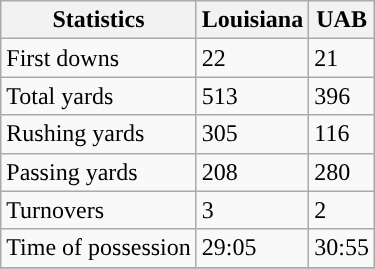<table class="wikitable">
<tr>
<th>Statistics</th>
<th>Louisiana</th>
<th>UAB</th>
</tr>
<tr>
<td>First downs</td>
<td>22</td>
<td>21</td>
</tr>
<tr>
<td>Total yards</td>
<td>513</td>
<td>396</td>
</tr>
<tr>
<td>Rushing yards</td>
<td>305</td>
<td>116</td>
</tr>
<tr>
<td>Passing yards</td>
<td>208</td>
<td>280</td>
</tr>
<tr>
<td>Turnovers</td>
<td>3</td>
<td>2</td>
</tr>
<tr>
<td>Time of possession</td>
<td>29:05</td>
<td>30:55</td>
</tr>
<tr>
</tr>
</table>
